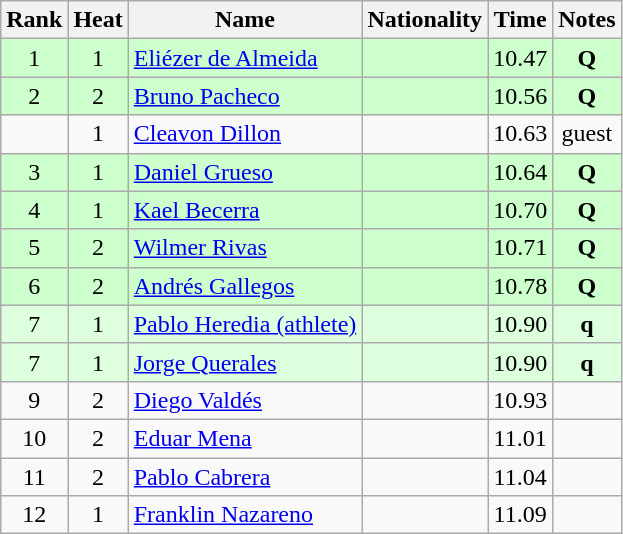<table class="wikitable sortable" style="text-align:center">
<tr>
<th>Rank</th>
<th>Heat</th>
<th>Name</th>
<th>Nationality</th>
<th>Time</th>
<th>Notes</th>
</tr>
<tr bgcolor=ccffcc>
<td align=center>1</td>
<td align=center>1</td>
<td align=left><a href='#'>Eliézer de Almeida</a></td>
<td align=left></td>
<td>10.47</td>
<td><strong>Q</strong></td>
</tr>
<tr bgcolor=ccffcc>
<td align=center>2</td>
<td align=center>2</td>
<td align=left><a href='#'>Bruno Pacheco</a></td>
<td align=left></td>
<td>10.56</td>
<td><strong>Q</strong></td>
</tr>
<tr>
<td align=center></td>
<td align=center>1</td>
<td align=left><a href='#'>Cleavon Dillon</a></td>
<td align=left></td>
<td>10.63</td>
<td>guest</td>
</tr>
<tr bgcolor=ccffcc>
<td align=center>3</td>
<td align=center>1</td>
<td align=left><a href='#'>Daniel Grueso</a></td>
<td align=left></td>
<td>10.64</td>
<td><strong>Q</strong></td>
</tr>
<tr bgcolor=ccffcc>
<td align=center>4</td>
<td align=center>1</td>
<td align=left><a href='#'>Kael Becerra</a></td>
<td align=left></td>
<td>10.70</td>
<td><strong>Q</strong></td>
</tr>
<tr bgcolor=ccffcc>
<td align=center>5</td>
<td align=center>2</td>
<td align=left><a href='#'>Wilmer Rivas</a></td>
<td align=left></td>
<td>10.71</td>
<td><strong>Q</strong></td>
</tr>
<tr bgcolor=ccffcc>
<td align=center>6</td>
<td align=center>2</td>
<td align=left><a href='#'>Andrés Gallegos</a></td>
<td align=left></td>
<td>10.78</td>
<td><strong>Q</strong></td>
</tr>
<tr bgcolor=ddffdd>
<td align=center>7</td>
<td align=center>1</td>
<td align=left><a href='#'>Pablo Heredia (athlete)</a></td>
<td align=left></td>
<td>10.90</td>
<td><strong>q</strong></td>
</tr>
<tr bgcolor=ddffdd>
<td align=center>7</td>
<td align=center>1</td>
<td align=left><a href='#'>Jorge Querales</a></td>
<td align=left></td>
<td>10.90</td>
<td><strong>q</strong></td>
</tr>
<tr>
<td align=center>9</td>
<td align=center>2</td>
<td align=left><a href='#'>Diego Valdés</a></td>
<td align=left></td>
<td>10.93</td>
<td></td>
</tr>
<tr>
<td align=center>10</td>
<td align=center>2</td>
<td align=left><a href='#'>Eduar Mena</a></td>
<td align=left></td>
<td>11.01</td>
<td></td>
</tr>
<tr>
<td align=center>11</td>
<td align=center>2</td>
<td align=left><a href='#'>Pablo Cabrera</a></td>
<td align=left></td>
<td>11.04</td>
<td></td>
</tr>
<tr>
<td align=center>12</td>
<td align=center>1</td>
<td align=left><a href='#'>Franklin Nazareno</a></td>
<td align=left></td>
<td>11.09</td>
<td></td>
</tr>
</table>
